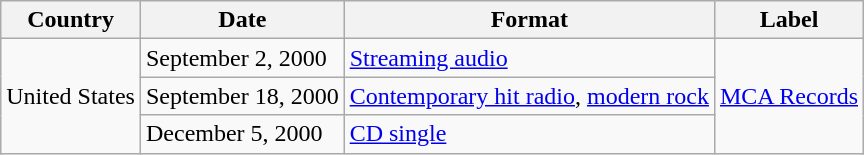<table class="wikitable plainrowheaders">
<tr>
<th scope="col">Country</th>
<th scope="col">Date</th>
<th scope="col">Format</th>
<th scope="col">Label</th>
</tr>
<tr>
<td rowspan="3">United States</td>
<td>September 2, 2000</td>
<td><a href='#'>Streaming audio</a></td>
<td rowspan="3"><a href='#'>MCA Records</a></td>
</tr>
<tr>
<td>September 18, 2000</td>
<td><a href='#'>Contemporary hit radio</a>, <a href='#'>modern rock</a></td>
</tr>
<tr>
<td>December 5, 2000</td>
<td><a href='#'>CD single</a></td>
</tr>
</table>
